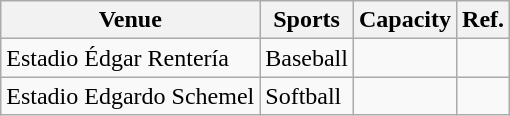<table class="wikitable sortable">
<tr>
<th>Venue</th>
<th>Sports</th>
<th>Capacity</th>
<th class="unsortable">Ref.</th>
</tr>
<tr>
<td>Estadio Édgar Rentería</td>
<td>Baseball</td>
<td align="right"></td>
<td></td>
</tr>
<tr>
<td>Estadio Edgardo Schemel</td>
<td>Softball</td>
<td align="right"></td>
<td></td>
</tr>
</table>
